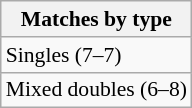<table class="wikitable" style=font-size:90%>
<tr>
<th>Matches by type</th>
</tr>
<tr>
<td>Singles (7–7)</td>
</tr>
<tr>
<td>Mixed doubles (6–8)</td>
</tr>
</table>
